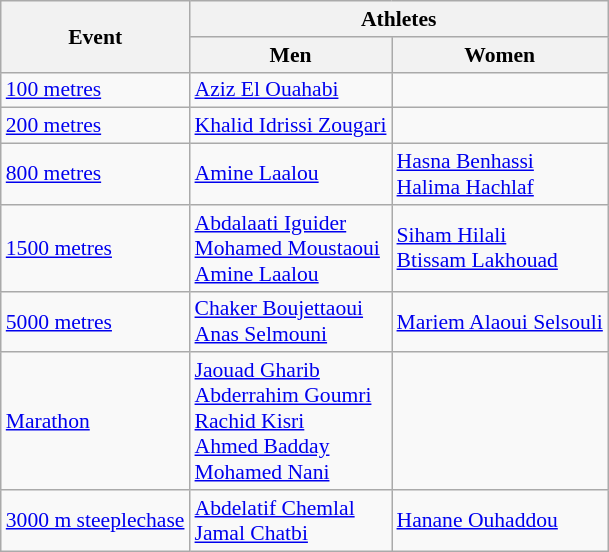<table class=wikitable style="font-size:90%">
<tr>
<th rowspan=2>Event</th>
<th colspan=2>Athletes</th>
</tr>
<tr>
<th>Men</th>
<th>Women</th>
</tr>
<tr>
<td><a href='#'>100 metres</a></td>
<td><a href='#'>Aziz El Ouahabi</a></td>
<td></td>
</tr>
<tr>
<td><a href='#'>200 metres</a></td>
<td><a href='#'>Khalid Idrissi Zougari</a></td>
<td></td>
</tr>
<tr>
<td><a href='#'>800 metres</a></td>
<td><a href='#'>Amine Laalou</a></td>
<td><a href='#'>Hasna Benhassi</a><br><a href='#'>Halima Hachlaf</a></td>
</tr>
<tr>
<td><a href='#'>1500 metres</a></td>
<td><a href='#'>Abdalaati Iguider</a><br><a href='#'>Mohamed Moustaoui</a><br><a href='#'>Amine Laalou</a></td>
<td><a href='#'>Siham Hilali</a><br><a href='#'>Btissam Lakhouad</a></td>
</tr>
<tr>
<td><a href='#'>5000 metres</a></td>
<td><a href='#'>Chaker Boujettaoui</a><br><a href='#'>Anas Selmouni</a></td>
<td><a href='#'>Mariem Alaoui Selsouli</a></td>
</tr>
<tr>
<td><a href='#'>Marathon</a></td>
<td><a href='#'>Jaouad Gharib</a><br><a href='#'>Abderrahim Goumri</a><br><a href='#'>Rachid Kisri</a><br><a href='#'>Ahmed Badday</a><br><a href='#'>Mohamed Nani</a></td>
<td></td>
</tr>
<tr>
<td><a href='#'>3000 m steeplechase</a></td>
<td><a href='#'>Abdelatif Chemlal</a><br><a href='#'>Jamal Chatbi</a></td>
<td><a href='#'>Hanane Ouhaddou</a></td>
</tr>
</table>
